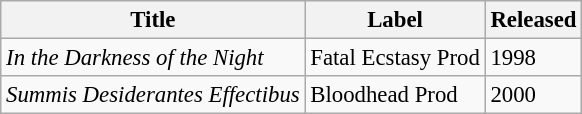<table class="wikitable" style="font-size: 95%;">
<tr>
<th>Title</th>
<th>Label</th>
<th>Released</th>
</tr>
<tr>
<td><em>In the Darkness of the Night</em></td>
<td>Fatal Ecstasy Prod</td>
<td>1998</td>
</tr>
<tr>
<td><em>Summis Desiderantes Effectibus</em></td>
<td>Bloodhead Prod</td>
<td>2000</td>
</tr>
</table>
